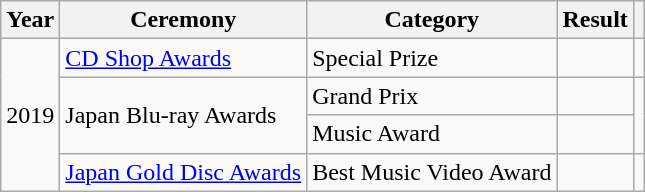<table class="wikitable sortable">
<tr>
<th scope="col">Year</th>
<th scope="col">Ceremony</th>
<th scope="col">Category</th>
<th scope="col">Result</th>
<th scope="col" class="unsortable"></th>
</tr>
<tr>
<td rowspan="4">2019</td>
<td><a href='#'>CD Shop Awards</a></td>
<td>Special Prize</td>
<td></td>
<td style="text-align:center;"></td>
</tr>
<tr>
<td rowspan="2">Japan Blu-ray Awards</td>
<td>Grand Prix</td>
<td></td>
<td style="text-align:center;" rowspan="2"></td>
</tr>
<tr>
<td>Music Award</td>
<td></td>
</tr>
<tr>
<td><a href='#'>Japan Gold Disc Awards</a></td>
<td>Best Music Video Award</td>
<td></td>
<td style="text-align:center;"></td>
</tr>
</table>
